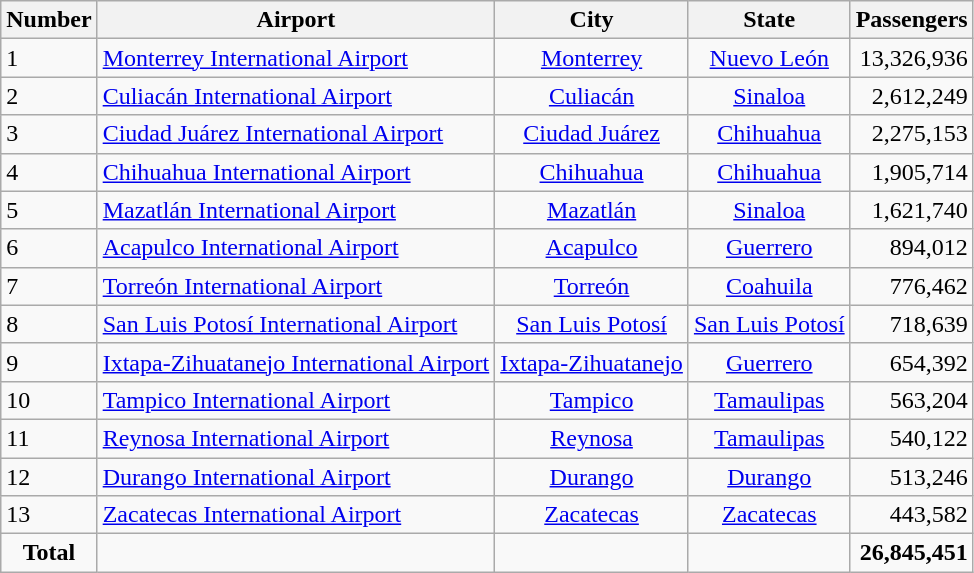<table class="wikitable sortable">
<tr>
<th>Number</th>
<th>Airport</th>
<th>City</th>
<th>State</th>
<th>Passengers</th>
</tr>
<tr>
<td>1</td>
<td><a href='#'>Monterrey International Airport</a></td>
<td align="center"><a href='#'>Monterrey</a></td>
<td align="center"><a href='#'>Nuevo León</a></td>
<td align="right">13,326,936</td>
</tr>
<tr>
<td>2</td>
<td><a href='#'>Culiacán International Airport</a></td>
<td align="center"><a href='#'>Culiacán</a></td>
<td align="center"><a href='#'>Sinaloa</a></td>
<td align="right">2,612,249</td>
</tr>
<tr>
<td>3</td>
<td><a href='#'>Ciudad Juárez International Airport</a></td>
<td align="center"><a href='#'>Ciudad Juárez</a></td>
<td align="center"><a href='#'>Chihuahua</a></td>
<td align="right">2,275,153</td>
</tr>
<tr>
<td>4</td>
<td><a href='#'>Chihuahua International Airport</a></td>
<td align="center"><a href='#'>Chihuahua</a></td>
<td align="center"><a href='#'>Chihuahua</a></td>
<td align="right">1,905,714</td>
</tr>
<tr>
<td>5</td>
<td><a href='#'>Mazatlán International Airport</a></td>
<td align="center"><a href='#'>Mazatlán</a></td>
<td align="center"><a href='#'>Sinaloa</a></td>
<td align="right">1,621,740</td>
</tr>
<tr>
<td>6</td>
<td><a href='#'>Acapulco International Airport</a></td>
<td align="center"><a href='#'>Acapulco</a></td>
<td align="center"><a href='#'>Guerrero</a></td>
<td align="right">894,012</td>
</tr>
<tr>
<td>7</td>
<td><a href='#'>Torreón International Airport</a></td>
<td align="center"><a href='#'>Torreón</a></td>
<td align="center"><a href='#'>Coahuila</a></td>
<td align="right">776,462</td>
</tr>
<tr>
<td>8</td>
<td><a href='#'>San Luis Potosí International Airport</a></td>
<td align="center"><a href='#'>San Luis Potosí</a></td>
<td align="center"><a href='#'>San Luis Potosí</a></td>
<td align="right">718,639</td>
</tr>
<tr>
<td>9</td>
<td><a href='#'>Ixtapa-Zihuatanejo International Airport</a></td>
<td align="center"><a href='#'>Ixtapa-Zihuatanejo</a></td>
<td align="center"><a href='#'>Guerrero</a></td>
<td align="right">654,392</td>
</tr>
<tr>
<td>10</td>
<td><a href='#'>Tampico International Airport</a></td>
<td align="center"><a href='#'>Tampico</a></td>
<td align="center"><a href='#'>Tamaulipas</a></td>
<td align="right">563,204</td>
</tr>
<tr>
<td>11</td>
<td><a href='#'>Reynosa International Airport</a></td>
<td align="center"><a href='#'>Reynosa</a></td>
<td align="center"><a href='#'>Tamaulipas</a></td>
<td align="right">540,122</td>
</tr>
<tr>
<td>12</td>
<td><a href='#'>Durango International Airport</a></td>
<td align="center"><a href='#'>Durango</a></td>
<td align="center"><a href='#'>Durango</a></td>
<td align="right">513,246</td>
</tr>
<tr>
<td>13</td>
<td><a href='#'>Zacatecas International Airport</a></td>
<td align="center"><a href='#'>Zacatecas</a></td>
<td align="center"><a href='#'>Zacatecas</a></td>
<td align="right">443,582</td>
</tr>
<tr>
<td align="center"><strong>Total</strong></td>
<td></td>
<td></td>
<td></td>
<td align="right"><strong>26,845,451</strong></td>
</tr>
</table>
